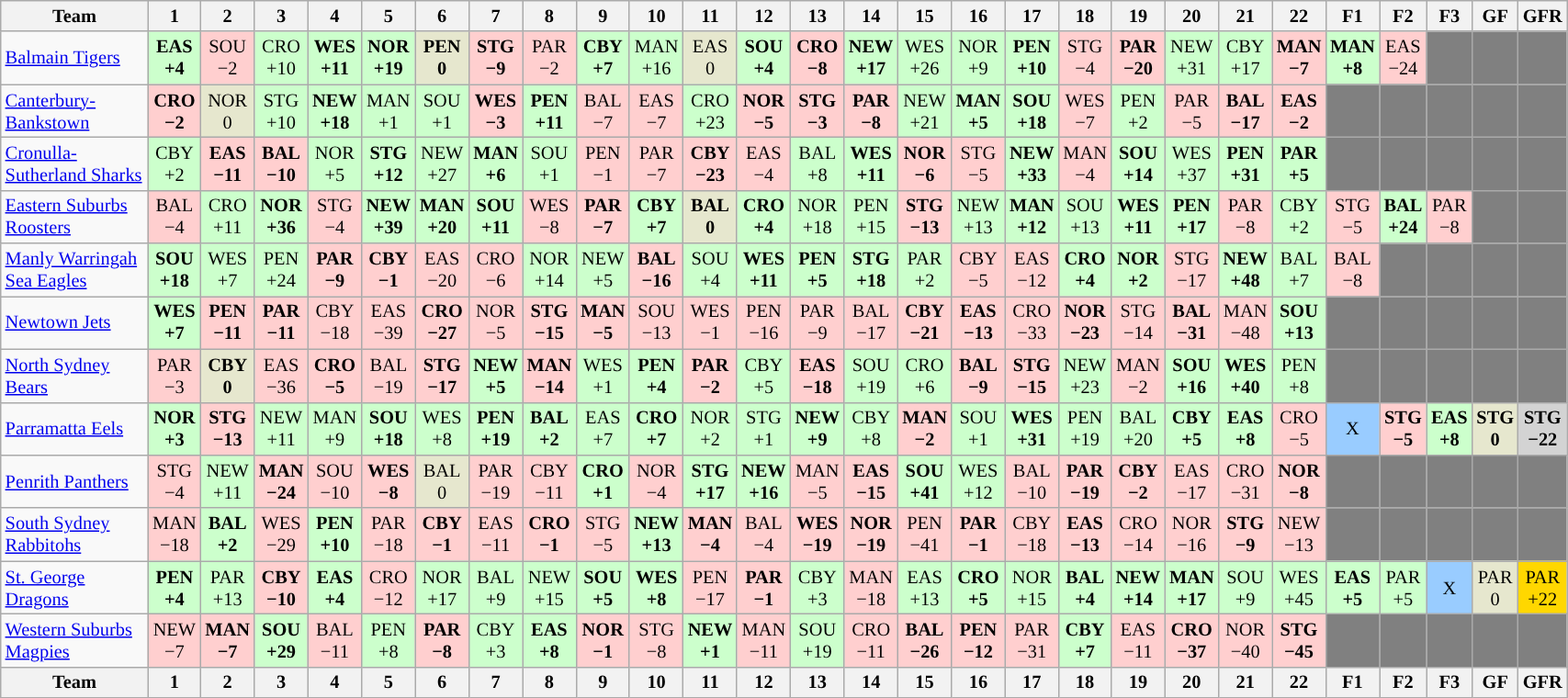<table class="wikitable sortable" style="font-size:85%; text-align:center; width:90%">
<tr valign="top">
<th valign="middle">Team</th>
<th>1</th>
<th>2</th>
<th>3</th>
<th>4</th>
<th>5</th>
<th>6</th>
<th>7</th>
<th>8</th>
<th>9</th>
<th>10</th>
<th>11</th>
<th>12</th>
<th>13</th>
<th>14</th>
<th>15</th>
<th>16</th>
<th>17</th>
<th>18</th>
<th>19</th>
<th>20</th>
<th>21</th>
<th>22</th>
<th>F1</th>
<th>F2</th>
<th>F3</th>
<th>GF</th>
<th>GFR</th>
</tr>
<tr>
<td align="left"><a href='#'>Balmain Tigers</a></td>
<td style="background:#cfc;"><strong>EAS<br>+4</strong></td>
<td style="background:#FFCFCF;">SOU<br>−2</td>
<td style="background:#cfc;">CRO<br>+10</td>
<td style="background:#cfc;"><strong>WES<br>+11</strong></td>
<td style="background:#cfc;"><strong>NOR<br>+19</strong></td>
<td style="background:#E6E7CE"><strong>PEN<br>0</strong></td>
<td style="background:#FFCFCF;"><strong>STG<br>−9</strong></td>
<td style="background:#FFCFCF;">PAR<br>−2</td>
<td style="background:#cfc;"><strong>CBY<br>+7</strong></td>
<td style="background:#cfc;">MAN<br>+16</td>
<td style="background:#E6E7CE">EAS<br>0</td>
<td style="background:#cfc;"><strong>SOU<br>+4</strong></td>
<td style="background:#FFCFCF;"><strong>CRO<br>−8</strong></td>
<td style="background:#cfc;"><strong>NEW<br>+17</strong></td>
<td style="background:#cfc;">WES<br>+26</td>
<td style="background:#cfc;">NOR<br>+9</td>
<td style="background:#cfc;"><strong>PEN<br>+10</strong></td>
<td style="background:#FFCFCF;">STG<br>−4</td>
<td style="background:#FFCFCF;"><strong>PAR<br>−20</strong></td>
<td style="background:#cfc;">NEW<br>+31</td>
<td style="background:#cfc;">CBY<br>+17</td>
<td style="background:#FFCFCF;"><strong>MAN<br>−7</strong></td>
<td style="background:#cfc;"><strong>MAN<br>+8</strong></td>
<td style="background:#FFCFCF;">EAS<br>−24</td>
<td style="background:#808080;"></td>
<td style="background:#808080;"></td>
<td style="background:#808080;"></td>
</tr>
<tr>
<td align="left"><a href='#'>Canterbury-Bankstown</a></td>
<td style="background:#FFCFCF;"><strong>CRO<br>−2</strong></td>
<td style="background:#E6E7CE">NOR<br>0</td>
<td style="background:#cfc;">STG<br>+10</td>
<td style="background:#cfc;"><strong>NEW<br>+18</strong></td>
<td style="background:#cfc;">MAN<br>+1</td>
<td style="background:#cfc;">SOU<br>+1</td>
<td style="background:#FFCFCF;"><strong>WES<br>−3</strong></td>
<td style="background:#cfc;"><strong>PEN<br>+11</strong></td>
<td style="background:#FFCFCF;">BAL<br>−7</td>
<td style="background:#FFCFCF;">EAS<br>−7</td>
<td style="background:#cfc;">CRO<br>+23</td>
<td style="background:#FFCFCF;"><strong>NOR<br>−5</strong></td>
<td style="background:#FFCFCF;"><strong>STG<br>−3</strong></td>
<td style="background:#FFCFCF;"><strong>PAR<br>−8</strong></td>
<td style="background:#cfc;">NEW<br>+21</td>
<td style="background:#cfc;"><strong>MAN<br>+5</strong></td>
<td style="background:#cfc;"><strong>SOU<br>+18</strong></td>
<td style="background:#FFCFCF;">WES<br>−7</td>
<td style="background:#cfc;">PEN<br>+2</td>
<td style="background:#FFCFCF;">PAR<br>−5</td>
<td style="background:#FFCFCF;"><strong>BAL<br>−17</strong></td>
<td style="background:#FFCFCF;"><strong>EAS<br>−2</strong></td>
<td style="background:#808080;"></td>
<td style="background:#808080;"></td>
<td style="background:#808080;"></td>
<td style="background:#808080;"></td>
<td style="background:#808080;"></td>
</tr>
<tr>
<td align="left"><a href='#'>Cronulla-Sutherland Sharks</a></td>
<td style="background:#cfc;">CBY<br>+2</td>
<td style="background:#FFCFCF;"><strong>EAS<br>−11</strong></td>
<td style="background:#FFCFCF;"><strong>BAL<br>−10</strong></td>
<td style="background:#cfc;">NOR<br>+5</td>
<td style="background:#cfc;"><strong>STG<br>+12</strong></td>
<td style="background:#cfc;">NEW<br>+27</td>
<td style="background:#cfc;"><strong>MAN<br>+6</strong></td>
<td style="background:#cfc;">SOU<br>+1</td>
<td style="background:#FFCFCF;">PEN<br>−1</td>
<td style="background:#FFCFCF;">PAR<br>−7</td>
<td style="background:#FFCFCF;"><strong>CBY<br>−23</strong></td>
<td style="background:#FFCFCF;">EAS<br>−4</td>
<td style="background:#cfc;">BAL<br>+8</td>
<td style="background:#cfc;"><strong>WES<br>+11</strong></td>
<td style="background:#FFCFCF;"><strong>NOR<br>−6</strong></td>
<td style="background:#FFCFCF;">STG<br>−5</td>
<td style="background:#cfc;"><strong>NEW<br>+33</strong></td>
<td style="background:#FFCFCF;">MAN<br>−4</td>
<td style="background:#cfc;"><strong>SOU<br>+14</strong></td>
<td style="background:#cfc;">WES<br>+37</td>
<td style="background:#cfc;"><strong>PEN<br>+31</strong></td>
<td style="background:#cfc;"><strong>PAR<br>+5</strong></td>
<td style="background:#808080;"></td>
<td style="background:#808080;"></td>
<td style="background:#808080;"></td>
<td style="background:#808080;"></td>
<td style="background:#808080;"></td>
</tr>
<tr>
<td align="left"><a href='#'>Eastern Suburbs Roosters</a></td>
<td style="background:#FFCFCF;">BAL<br>−4</td>
<td style="background:#cfc;">CRO<br>+11</td>
<td style="background:#cfc;"><strong>NOR<br>+36</strong></td>
<td style="background:#FFCFCF;">STG<br>−4</td>
<td style="background:#cfc;"><strong>NEW<br>+39</strong></td>
<td style="background:#cfc;"><strong>MAN<br>+20</strong></td>
<td style="background:#cfc;"><strong>SOU<br>+11</strong></td>
<td style="background:#FFCFCF;">WES<br>−8</td>
<td style="background:#FFCFCF;"><strong>PAR<br>−7</strong></td>
<td style="background:#cfc;"><strong>CBY<br>+7</strong></td>
<td style="background:#E6E7CE"><strong>BAL<br>0</strong></td>
<td style="background:#cfc;"><strong>CRO<br>+4</strong></td>
<td style="background:#cfc;">NOR<br>+18</td>
<td style="background:#cfc;">PEN<br>+15</td>
<td style="background:#FFCFCF;"><strong>STG<br>−13</strong></td>
<td style="background:#cfc;">NEW<br>+13</td>
<td style="background:#cfc;"><strong>MAN<br>+12</strong></td>
<td style="background:#cfc;">SOU<br>+13</td>
<td style="background:#cfc;"><strong>WES<br>+11</strong></td>
<td style="background:#cfc;"><strong>PEN<br>+17</strong></td>
<td style="background:#FFCFCF;">PAR<br>−8</td>
<td style="background:#cfc;">CBY<br>+2</td>
<td style="background:#FFCFCF;">STG<br>−5</td>
<td style="background:#cfc;"><strong>BAL<br>+24</strong></td>
<td style="background:#FFCFCF;">PAR<br>−8</td>
<td style="background:#808080;"></td>
<td style="background:#808080;"></td>
</tr>
<tr>
<td align="left"><a href='#'>Manly Warringah Sea Eagles</a></td>
<td style="background:#cfc;"><strong>SOU<br>+18</strong></td>
<td style="background:#cfc;">WES<br>+7</td>
<td style="background:#cfc;">PEN<br>+24</td>
<td style="background:#FFCFCF;"><strong>PAR<br>−9</strong></td>
<td style="background:#FFCFCF;"><strong>CBY<br>−1</strong></td>
<td style="background:#FFCFCF;">EAS<br>−20</td>
<td style="background:#FFCFCF;">CRO<br>−6</td>
<td style="background:#cfc;">NOR<br>+14</td>
<td style="background:#cfc;">NEW<br>+5</td>
<td style="background:#FFCFCF;"><strong>BAL<br>−16</strong></td>
<td style="background:#cfc;">SOU<br>+4</td>
<td style="background:#cfc;"><strong>WES<br>+11</strong></td>
<td style="background:#cfc;"><strong>PEN<br>+5</strong></td>
<td style="background:#cfc;"><strong>STG<br>+18</strong></td>
<td style="background:#cfc;">PAR<br>+2</td>
<td style="background:#FFCFCF;">CBY<br>−5</td>
<td style="background:#FFCFCF;">EAS<br>−12</td>
<td style="background:#cfc;"><strong>CRO<br>+4</strong></td>
<td style="background:#cfc;"><strong>NOR<br>+2</strong></td>
<td style="background:#FFCFCF;">STG<br>−17</td>
<td style="background:#cfc;"><strong>NEW<br>+48</strong></td>
<td style="background:#cfc;">BAL<br>+7</td>
<td style="background:#FFCFCF;">BAL<br>−8</td>
<td style="background:#808080;"></td>
<td style="background:#808080;"></td>
<td style="background:#808080;"></td>
<td style="background:#808080;"></td>
</tr>
<tr>
<td align="left"><a href='#'>Newtown Jets</a></td>
<td style="background:#cfc;"><strong>WES<br>+7</strong></td>
<td style="background:#FFCFCF;"><strong>PEN<br>−11</strong></td>
<td style="background:#FFCFCF;"><strong>PAR<br>−11</strong></td>
<td style="background:#FFCFCF;">CBY<br>−18</td>
<td style="background:#FFCFCF;">EAS<br>−39</td>
<td style="background:#FFCFCF;"><strong>CRO<br>−27</strong></td>
<td style="background:#FFCFCF;">NOR<br>−5</td>
<td style="background:#FFCFCF;"><strong>STG<br>−15</strong></td>
<td style="background:#FFCFCF;"><strong>MAN<br>−5</strong></td>
<td style="background:#FFCFCF;">SOU<br>−13</td>
<td style="background:#FFCFCF;">WES<br>−1</td>
<td style="background:#FFCFCF;">PEN<br>−16</td>
<td style="background:#FFCFCF;">PAR<br>−9</td>
<td style="background:#FFCFCF;">BAL<br>−17</td>
<td style="background:#FFCFCF;"><strong>CBY<br>−21</strong></td>
<td style="background:#FFCFCF;"><strong>EAS<br>−13</strong></td>
<td style="background:#FFCFCF;">CRO<br>−33</td>
<td style="background:#FFCFCF;"><strong>NOR<br>−23</strong></td>
<td style="background:#FFCFCF;">STG<br>−14</td>
<td style="background:#FFCFCF;"><strong>BAL<br>−31</strong></td>
<td style="background:#FFCFCF;">MAN<br>−48</td>
<td style="background:#cfc;"><strong>SOU<br>+13</strong></td>
<td style="background:#808080;"></td>
<td style="background:#808080;"></td>
<td style="background:#808080;"></td>
<td style="background:#808080;"></td>
<td style="background:#808080;"></td>
</tr>
<tr>
<td align="left"><a href='#'>North Sydney Bears</a></td>
<td style="background:#FFCFCF;">PAR<br>−3</td>
<td style="background:#E6E7CE"><strong>CBY<br>0</strong></td>
<td style="background:#FFCFCF;">EAS<br>−36</td>
<td style="background:#FFCFCF;"><strong>CRO<br>−5</strong></td>
<td style="background:#FFCFCF;">BAL<br>−19</td>
<td style="background:#FFCFCF;"><strong>STG<br>−17</strong></td>
<td style="background:#cfc;"><strong>NEW<br>+5</strong></td>
<td style="background:#FFCFCF;"><strong>MAN<br>−14</strong></td>
<td style="background:#cfc;">WES<br>+1</td>
<td style="background:#cfc;"><strong>PEN<br>+4</strong></td>
<td style="background:#FFCFCF;"><strong>PAR<br>−2</strong></td>
<td style="background:#cfc;">CBY<br>+5</td>
<td style="background:#FFCFCF;"><strong>EAS<br>−18</strong></td>
<td style="background:#cfc;">SOU<br>+19</td>
<td style="background:#cfc;">CRO<br>+6</td>
<td style="background:#FFCFCF;"><strong>BAL<br>−9</strong></td>
<td style="background:#FFCFCF;"><strong>STG<br>−15</strong></td>
<td style="background:#cfc;">NEW<br>+23</td>
<td style="background:#FFCFCF;">MAN<br>−2</td>
<td style="background:#cfc;"><strong>SOU<br>+16</strong></td>
<td style="background:#cfc;"><strong>WES<br>+40</strong></td>
<td style="background:#cfc;">PEN<br>+8</td>
<td style="background:#808080;"></td>
<td style="background:#808080;"></td>
<td style="background:#808080;"></td>
<td style="background:#808080;"></td>
<td style="background:#808080;"></td>
</tr>
<tr>
<td align="left"><a href='#'>Parramatta Eels</a></td>
<td style="background:#cfc;"><strong>NOR<br>+3</strong></td>
<td style="background:#FFCFCF;"><strong>STG<br>−13</strong></td>
<td style="background:#cfc;">NEW<br>+11</td>
<td style="background:#cfc;">MAN<br>+9</td>
<td style="background:#cfc;"><strong>SOU<br>+18</strong></td>
<td style="background:#cfc;">WES<br>+8</td>
<td style="background:#cfc;"><strong>PEN<br>+19</strong></td>
<td style="background:#cfc;"><strong>BAL<br>+2</strong></td>
<td style="background:#cfc;">EAS<br>+7</td>
<td style="background:#cfc;"><strong>CRO<br>+7</strong></td>
<td style="background:#cfc;">NOR<br>+2</td>
<td style="background:#cfc;">STG<br>+1</td>
<td style="background:#cfc;"><strong>NEW<br>+9</strong></td>
<td style="background:#cfc;">CBY<br>+8</td>
<td style="background:#FFCFCF;"><strong>MAN<br>−2</strong></td>
<td style="background:#cfc;">SOU<br>+1</td>
<td style="background:#cfc;"><strong>WES<br>+31</strong></td>
<td style="background:#cfc;">PEN<br>+19</td>
<td style="background:#cfc;">BAL<br>+20</td>
<td style="background:#cfc;"><strong>CBY<br>+5</strong></td>
<td style="background:#cfc;"><strong>EAS<br>+8</strong></td>
<td style="background:#FFCFCF;">CRO<br>−5</td>
<td style="background:#99ccff;">X</td>
<td style="background:#FFCFCF;"><strong>STG<br>−5</strong></td>
<td style="background:#cfc;"><strong>EAS<br>+8</strong></td>
<td style="background:#E6E7CE"><strong>STG<br>0</strong></td>
<td style="background:#D3D3D3;"><strong>STG<br>−22</strong></td>
</tr>
<tr>
<td align="left"><a href='#'>Penrith Panthers</a></td>
<td style="background:#FFCFCF;">STG<br>−4</td>
<td style="background:#cfc;">NEW<br>+11</td>
<td style="background:#FFCFCF;"><strong>MAN<br>−24</strong></td>
<td style="background:#FFCFCF;">SOU<br>−10</td>
<td style="background:#FFCFCF;"><strong>WES<br>−8</strong></td>
<td style="background:#E6E7CE">BAL<br>0</td>
<td style="background:#FFCFCF;">PAR<br>−19</td>
<td style="background:#FFCFCF;">CBY<br>−11</td>
<td style="background:#cfc;"><strong>CRO<br>+1</strong></td>
<td style="background:#FFCFCF;">NOR<br>−4</td>
<td style="background:#cfc;"><strong>STG<br>+17</strong></td>
<td style="background:#cfc;"><strong>NEW<br>+16</strong></td>
<td style="background:#FFCFCF;">MAN<br>−5</td>
<td style="background:#FFCFCF;"><strong>EAS<br>−15</strong></td>
<td style="background:#cfc;"><strong>SOU<br>+41</strong></td>
<td style="background:#cfc;">WES<br>+12</td>
<td style="background:#FFCFCF;">BAL<br>−10</td>
<td style="background:#FFCFCF;"><strong>PAR<br>−19</strong></td>
<td style="background:#FFCFCF;"><strong>CBY<br>−2</strong></td>
<td style="background:#FFCFCF;">EAS<br>−17</td>
<td style="background:#FFCFCF;">CRO<br>−31</td>
<td style="background:#FFCFCF;"><strong>NOR<br>−8</strong></td>
<td style="background:#808080;"></td>
<td style="background:#808080;"></td>
<td style="background:#808080;"></td>
<td style="background:#808080;"></td>
<td style="background:#808080;"></td>
</tr>
<tr>
<td align="left"><a href='#'>South Sydney Rabbitohs</a></td>
<td style="background:#FFCFCF;">MAN<br>−18</td>
<td style="background:#cfc;"><strong>BAL<br>+2</strong></td>
<td style="background:#FFCFCF;">WES<br>−29</td>
<td style="background:#cfc;"><strong>PEN<br>+10</strong></td>
<td style="background:#FFCFCF;">PAR<br>−18</td>
<td style="background:#FFCFCF;"><strong>CBY<br>−1</strong></td>
<td style="background:#FFCFCF;">EAS<br>−11</td>
<td style="background:#FFCFCF;"><strong>CRO<br>−1</strong></td>
<td style="background:#FFCFCF;">STG<br>−5</td>
<td style="background:#cfc;"><strong>NEW<br>+13</strong></td>
<td style="background:#FFCFCF;"><strong>MAN<br>−4</strong></td>
<td style="background:#FFCFCF;">BAL<br>−4</td>
<td style="background:#FFCFCF;"><strong>WES<br>−19</strong></td>
<td style="background:#FFCFCF;"><strong>NOR<br>−19</strong></td>
<td style="background:#FFCFCF;">PEN<br>−41</td>
<td style="background:#FFCFCF;"><strong>PAR<br>−1</strong></td>
<td style="background:#FFCFCF;">CBY<br>−18</td>
<td style="background:#FFCFCF;"><strong>EAS<br>−13</strong></td>
<td style="background:#FFCFCF;">CRO<br>−14</td>
<td style="background:#FFCFCF;">NOR<br>−16</td>
<td style="background:#FFCFCF;"><strong>STG<br>−9</strong></td>
<td style="background:#FFCFCF;">NEW<br>−13</td>
<td style="background:#808080;"></td>
<td style="background:#808080;"></td>
<td style="background:#808080;"></td>
<td style="background:#808080;"></td>
<td style="background:#808080;"></td>
</tr>
<tr>
<td align="left"><a href='#'>St. George Dragons</a></td>
<td style="background:#cfc;"><strong>PEN<br>+4</strong></td>
<td style="background:#cfc;">PAR<br>+13</td>
<td style="background:#FFCFCF;"><strong>CBY<br>−10</strong></td>
<td style="background:#cfc;"><strong>EAS<br>+4</strong></td>
<td style="background:#FFCFCF;">CRO<br>−12</td>
<td style="background:#cfc;">NOR<br>+17</td>
<td style="background:#cfc;">BAL<br>+9</td>
<td style="background:#cfc;">NEW<br>+15</td>
<td style="background:#cfc;"><strong>SOU<br>+5</strong></td>
<td style="background:#cfc;"><strong>WES<br>+8</strong></td>
<td style="background:#FFCFCF;">PEN<br>−17</td>
<td style="background:#FFCFCF;"><strong>PAR<br>−1</strong></td>
<td style="background:#cfc;">CBY<br>+3</td>
<td style="background:#FFCFCF;">MAN<br>−18</td>
<td style="background:#cfc;">EAS<br>+13</td>
<td style="background:#cfc;"><strong>CRO<br>+5</strong></td>
<td style="background:#cfc;">NOR<br>+15</td>
<td style="background:#cfc;"><strong>BAL<br>+4</strong></td>
<td style="background:#cfc;"><strong>NEW<br>+14</strong></td>
<td style="background:#cfc;"><strong>MAN<br>+17</strong></td>
<td style="background:#cfc;">SOU<br>+9</td>
<td style="background:#cfc;">WES<br>+45</td>
<td style="background:#cfc;"><strong>EAS<br>+5</strong></td>
<td style="background:#cfc;">PAR<br>+5</td>
<td style="background:#99ccff;">X</td>
<td style="background:#E6E7CE">PAR<br>0</td>
<td style="background:#FFD700;">PAR<br>+22</td>
</tr>
<tr>
<td align="left"><a href='#'>Western Suburbs Magpies</a></td>
<td style="background:#FFCFCF;">NEW<br>−7</td>
<td style="background:#FFCFCF;"><strong>MAN<br>−7</strong></td>
<td style="background:#cfc;"><strong>SOU<br>+29</strong></td>
<td style="background:#FFCFCF;">BAL<br>−11</td>
<td style="background:#cfc;">PEN<br>+8</td>
<td style="background:#FFCFCF;"><strong>PAR<br>−8</strong></td>
<td style="background:#cfc;">CBY<br>+3</td>
<td style="background:#cfc;"><strong>EAS<br>+8</strong></td>
<td style="background:#FFCFCF;"><strong>NOR<br>−1</strong></td>
<td style="background:#FFCFCF;">STG<br>−8</td>
<td style="background:#cfc;"><strong>NEW<br>+1</strong></td>
<td style="background:#FFCFCF;">MAN<br>−11</td>
<td style="background:#cfc;">SOU<br>+19</td>
<td style="background:#FFCFCF;">CRO<br>−11</td>
<td style="background:#FFCFCF;"><strong>BAL<br>−26</strong></td>
<td style="background:#FFCFCF;"><strong>PEN<br>−12</strong></td>
<td style="background:#FFCFCF;">PAR<br>−31</td>
<td style="background:#cfc;"><strong>CBY<br>+7</strong></td>
<td style="background:#FFCFCF;">EAS<br>−11</td>
<td style="background:#FFCFCF;"><strong>CRO<br>−37</strong></td>
<td style="background:#FFCFCF;">NOR<br>−40</td>
<td style="background:#FFCFCF;"><strong>STG<br>−45</strong></td>
<td style="background:#808080;"></td>
<td style="background:#808080;"></td>
<td style="background:#808080;"></td>
<td style="background:#808080;"></td>
<td style="background:#808080;"></td>
</tr>
<tr valign="top">
<th valign="middle">Team</th>
<th>1</th>
<th>2</th>
<th>3</th>
<th>4</th>
<th>5</th>
<th>6</th>
<th>7</th>
<th>8</th>
<th>9</th>
<th>10</th>
<th>11</th>
<th>12</th>
<th>13</th>
<th>14</th>
<th>15</th>
<th>16</th>
<th>17</th>
<th>18</th>
<th>19</th>
<th>20</th>
<th>21</th>
<th>22</th>
<th>F1</th>
<th>F2</th>
<th>F3</th>
<th>GF</th>
<th>GFR</th>
</tr>
</table>
